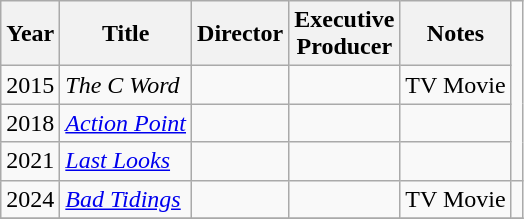<table class="wikitable ">
<tr>
<th>Year</th>
<th>Title</th>
<th>Director</th>
<th>Executive<br>Producer</th>
<th>Notes</th>
</tr>
<tr>
<td>2015</td>
<td><em>The C Word</em></td>
<td></td>
<td></td>
<td>TV Movie</td>
</tr>
<tr>
<td>2018</td>
<td><em><a href='#'>Action Point</a></em> </td>
<td></td>
<td></td>
<td></td>
</tr>
<tr>
<td>2021</td>
<td><em><a href='#'>Last Looks</a></em></td>
<td></td>
<td></td>
<td></td>
</tr>
<tr>
<td>2024</td>
<td><em><a href='#'>Bad Tidings</a></em></td>
<td></td>
<td></td>
<td>TV Movie</td>
<td></td>
</tr>
<tr>
</tr>
</table>
